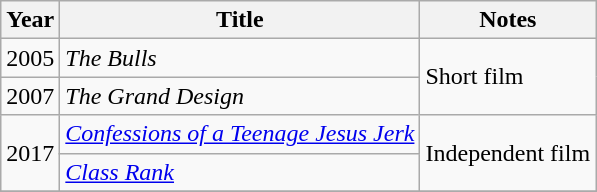<table class="wikitable sortable">
<tr>
<th>Year</th>
<th>Title</th>
<th scope="col" class="unsortable">Notes</th>
</tr>
<tr>
<td>2005</td>
<td><em>The Bulls</em></td>
<td rowspan="2">Short film</td>
</tr>
<tr>
<td>2007</td>
<td><em>The Grand Design</em></td>
</tr>
<tr>
<td rowspan="2">2017</td>
<td><em><a href='#'>Confessions of a Teenage Jesus Jerk</a></em></td>
<td rowspan="2">Independent film</td>
</tr>
<tr>
<td><em><a href='#'>Class Rank</a></em></td>
</tr>
<tr>
</tr>
</table>
